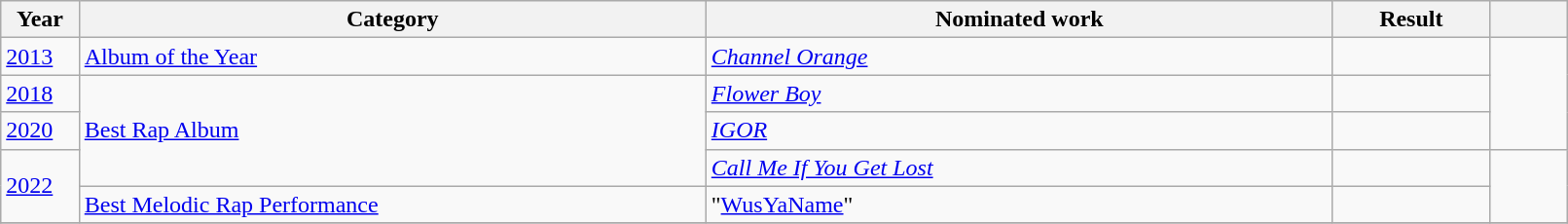<table class="wikitable plainrowheaders" style="width:85%;">
<tr>
<th width=5%>Year</th>
<th style="width:40%;">Category</th>
<th style="width:40%;">Nominated work</th>
<th style="width:10%;">Result</th>
<th width=5%></th>
</tr>
<tr>
<td><a href='#'>2013</a></td>
<td><a href='#'>Album of the Year</a></td>
<td><em><a href='#'>Channel Orange</a></em> </td>
<td></td>
<td align="center" rowspan="3"></td>
</tr>
<tr>
<td><a href='#'>2018</a></td>
<td rowspan="3"><a href='#'>Best Rap Album</a></td>
<td><em><a href='#'>Flower Boy</a></em></td>
<td></td>
</tr>
<tr>
<td><a href='#'>2020</a></td>
<td><em><a href='#'>IGOR</a></em></td>
<td></td>
</tr>
<tr>
<td rowspan="2"><a href='#'>2022</a></td>
<td><em><a href='#'>Call Me If You Get Lost</a></em></td>
<td></td>
<td align="center" rowspan="2"></td>
</tr>
<tr>
<td><a href='#'>Best Melodic Rap Performance</a></td>
<td>"<a href='#'>WusYaName</a>" </td>
<td></td>
</tr>
<tr>
</tr>
</table>
